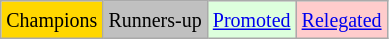<table class="wikitable">
<tr>
<td bgcolor=gold><small>Champions</small></td>
<td bgcolor=silver><small>Runners-up</small></td>
<td bgcolor="#DDFFDD"><small><a href='#'>Promoted</a></small></td>
<td bgcolor= "#FFCCCC"><small><a href='#'>Relegated</a></small></td>
</tr>
</table>
